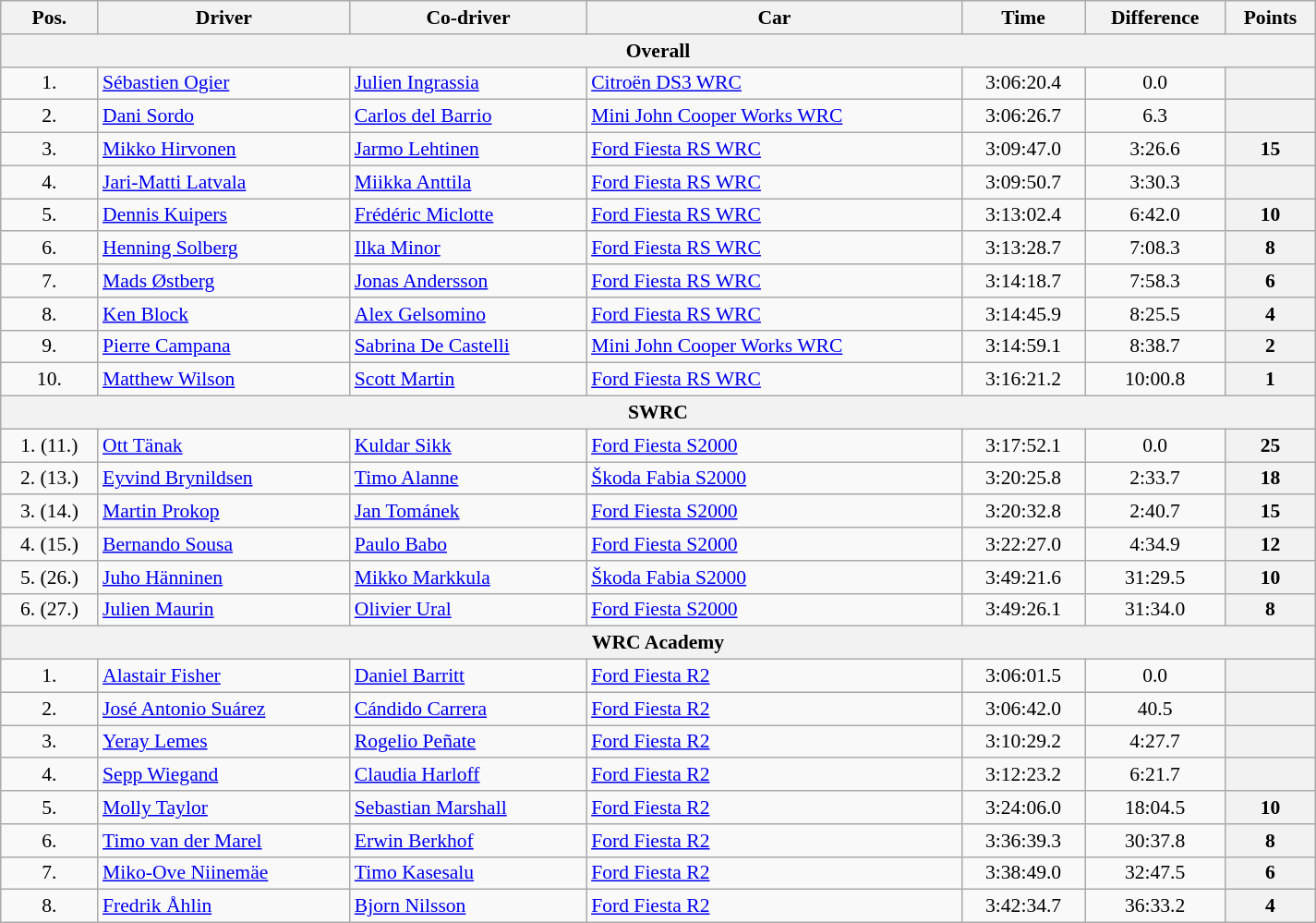<table class="wikitable" width="100%" style="text-align: center; font-size: 90%; max-width: 950px;">
<tr>
<th>Pos.</th>
<th>Driver</th>
<th>Co-driver</th>
<th>Car</th>
<th>Time</th>
<th>Difference</th>
<th>Points</th>
</tr>
<tr>
<th colspan=7>Overall</th>
</tr>
<tr>
<td>1.</td>
<td align="left"> <a href='#'>Sébastien Ogier</a></td>
<td align="left"> <a href='#'>Julien Ingrassia</a></td>
<td align="left"><a href='#'>Citroën DS3 WRC</a></td>
<td>3:06:20.4</td>
<td>0.0</td>
<th></th>
</tr>
<tr>
<td>2.</td>
<td align="left"> <a href='#'>Dani Sordo</a></td>
<td align="left"> <a href='#'>Carlos del Barrio</a></td>
<td align="left"><a href='#'>Mini John Cooper Works WRC</a></td>
<td>3:06:26.7</td>
<td>6.3</td>
<th></th>
</tr>
<tr>
<td>3.</td>
<td align="left"> <a href='#'>Mikko Hirvonen</a></td>
<td align="left"> <a href='#'>Jarmo Lehtinen</a></td>
<td align="left"><a href='#'>Ford Fiesta RS WRC</a></td>
<td>3:09:47.0</td>
<td>3:26.6</td>
<th>15</th>
</tr>
<tr>
<td>4.</td>
<td align="left"> <a href='#'>Jari-Matti Latvala</a></td>
<td align="left"> <a href='#'>Miikka Anttila</a></td>
<td align="left"><a href='#'>Ford Fiesta RS WRC</a></td>
<td>3:09:50.7</td>
<td>3:30.3</td>
<th></th>
</tr>
<tr>
<td>5.</td>
<td align="left"> <a href='#'>Dennis Kuipers</a></td>
<td align="left"> <a href='#'>Frédéric Miclotte</a></td>
<td align="left"><a href='#'>Ford Fiesta RS WRC</a></td>
<td>3:13:02.4</td>
<td>6:42.0</td>
<th>10</th>
</tr>
<tr>
<td>6.</td>
<td align="left"> <a href='#'>Henning Solberg</a></td>
<td align="left"> <a href='#'>Ilka Minor</a></td>
<td align="left"><a href='#'>Ford Fiesta RS WRC</a></td>
<td>3:13:28.7</td>
<td>7:08.3</td>
<th>8</th>
</tr>
<tr>
<td>7.</td>
<td align="left"> <a href='#'>Mads Østberg</a></td>
<td align="left"> <a href='#'>Jonas Andersson</a></td>
<td align="left"><a href='#'>Ford Fiesta RS WRC</a></td>
<td>3:14:18.7</td>
<td>7:58.3</td>
<th>6</th>
</tr>
<tr>
<td>8.</td>
<td align="left"> <a href='#'>Ken Block</a></td>
<td align="left"> <a href='#'>Alex Gelsomino</a></td>
<td align="left"><a href='#'>Ford Fiesta RS WRC</a></td>
<td>3:14:45.9</td>
<td>8:25.5</td>
<th>4</th>
</tr>
<tr>
<td>9.</td>
<td align="left"> <a href='#'>Pierre Campana</a></td>
<td align="left"> <a href='#'>Sabrina De Castelli</a></td>
<td align="left"><a href='#'>Mini John Cooper Works WRC</a></td>
<td>3:14:59.1</td>
<td>8:38.7</td>
<th>2</th>
</tr>
<tr>
<td>10.</td>
<td align="left"> <a href='#'>Matthew Wilson</a></td>
<td align="left"> <a href='#'>Scott Martin</a></td>
<td align="left"><a href='#'>Ford Fiesta RS WRC</a></td>
<td>3:16:21.2</td>
<td>10:00.8</td>
<th>1</th>
</tr>
<tr>
<th colspan=7>SWRC</th>
</tr>
<tr>
<td>1. (11.)</td>
<td align="left"> <a href='#'>Ott Tänak</a></td>
<td align="left"> <a href='#'>Kuldar Sikk</a></td>
<td align="left"><a href='#'>Ford Fiesta S2000</a></td>
<td>3:17:52.1</td>
<td>0.0</td>
<th>25</th>
</tr>
<tr>
<td>2. (13.)</td>
<td align="left"> <a href='#'>Eyvind Brynildsen</a></td>
<td align="left"> <a href='#'>Timo Alanne</a></td>
<td align="left"><a href='#'>Škoda Fabia S2000</a></td>
<td>3:20:25.8</td>
<td>2:33.7</td>
<th>18</th>
</tr>
<tr>
<td>3. (14.)</td>
<td align="left"> <a href='#'>Martin Prokop</a></td>
<td align="left"> <a href='#'>Jan Tománek</a></td>
<td align="left"><a href='#'>Ford Fiesta S2000</a></td>
<td>3:20:32.8</td>
<td>2:40.7</td>
<th>15</th>
</tr>
<tr>
<td>4. (15.)</td>
<td align="left"> <a href='#'>Bernando Sousa</a></td>
<td align="left"> <a href='#'>Paulo Babo</a></td>
<td align="left"><a href='#'>Ford Fiesta S2000</a></td>
<td>3:22:27.0</td>
<td>4:34.9</td>
<th>12</th>
</tr>
<tr>
<td>5. (26.)</td>
<td align="left"> <a href='#'>Juho Hänninen</a></td>
<td align="left"> <a href='#'>Mikko Markkula</a></td>
<td align="left"><a href='#'>Škoda Fabia S2000</a></td>
<td>3:49:21.6</td>
<td>31:29.5</td>
<th>10</th>
</tr>
<tr>
<td>6. (27.)</td>
<td align="left"> <a href='#'>Julien Maurin</a></td>
<td align="left"> <a href='#'>Olivier Ural</a></td>
<td align="left"><a href='#'>Ford Fiesta S2000</a></td>
<td>3:49:26.1</td>
<td>31:34.0</td>
<th>8</th>
</tr>
<tr>
<th colspan=7>WRC Academy</th>
</tr>
<tr>
<td>1.</td>
<td align="left"> <a href='#'>Alastair Fisher</a></td>
<td align="left"> <a href='#'>Daniel Barritt</a></td>
<td align="left"><a href='#'>Ford Fiesta R2</a></td>
<td>3:06:01.5</td>
<td>0.0</td>
<th></th>
</tr>
<tr>
<td>2.</td>
<td align="left"> <a href='#'>José Antonio Suárez</a></td>
<td align="left"> <a href='#'>Cándido Carrera</a></td>
<td align="left"><a href='#'>Ford Fiesta R2</a></td>
<td>3:06:42.0</td>
<td>40.5</td>
<th></th>
</tr>
<tr>
<td>3.</td>
<td align="left"> <a href='#'>Yeray Lemes</a></td>
<td align="left"> <a href='#'>Rogelio Peñate</a></td>
<td align="left"><a href='#'>Ford Fiesta R2</a></td>
<td>3:10:29.2</td>
<td>4:27.7</td>
<th></th>
</tr>
<tr>
<td>4.</td>
<td align="left"> <a href='#'>Sepp Wiegand</a></td>
<td align="left"> <a href='#'>Claudia Harloff</a></td>
<td align="left"><a href='#'>Ford Fiesta R2</a></td>
<td>3:12:23.2</td>
<td>6:21.7</td>
<th></th>
</tr>
<tr>
<td>5.</td>
<td align="left"> <a href='#'>Molly Taylor</a></td>
<td align="left"> <a href='#'>Sebastian Marshall</a></td>
<td align="left"><a href='#'>Ford Fiesta R2</a></td>
<td>3:24:06.0</td>
<td>18:04.5</td>
<th>10</th>
</tr>
<tr>
<td>6.</td>
<td align="left"> <a href='#'>Timo van der Marel</a></td>
<td align="left"> <a href='#'>Erwin Berkhof</a></td>
<td align="left"><a href='#'>Ford Fiesta R2</a></td>
<td>3:36:39.3</td>
<td>30:37.8</td>
<th>8</th>
</tr>
<tr>
<td>7.</td>
<td align="left"> <a href='#'>Miko-Ove Niinemäe</a></td>
<td align="left"> <a href='#'>Timo Kasesalu</a></td>
<td align="left"><a href='#'>Ford Fiesta R2</a></td>
<td>3:38:49.0</td>
<td>32:47.5</td>
<th>6</th>
</tr>
<tr>
<td>8.</td>
<td align="left"> <a href='#'>Fredrik Åhlin</a></td>
<td align="left"> <a href='#'>Bjorn Nilsson</a></td>
<td align="left"><a href='#'>Ford Fiesta R2</a></td>
<td>3:42:34.7</td>
<td>36:33.2</td>
<th>4</th>
</tr>
</table>
